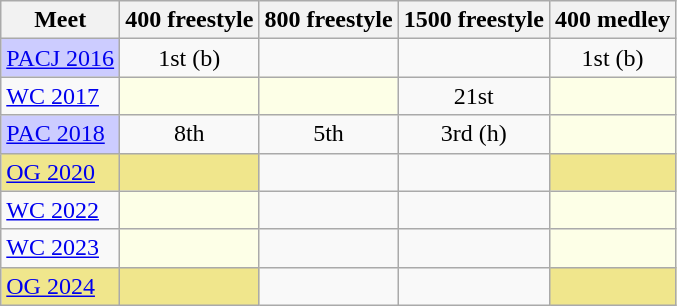<table class="sortable wikitable">
<tr>
<th>Meet</th>
<th class="unsortable">400 freestyle</th>
<th class="unsortable">800 freestyle</th>
<th class="unsortable">1500 freestyle</th>
<th class="unsortable">400 medley</th>
</tr>
<tr>
<td style="background:#ccccff"><a href='#'>PACJ 2016</a></td>
<td align="center">1st (b)</td>
<td align="center"></td>
<td align="center"></td>
<td align="center">1st (b)</td>
</tr>
<tr>
<td><a href='#'>WC 2017</a></td>
<td style="background:#fdffe7"></td>
<td style="background:#fdffe7"></td>
<td align="center">21st</td>
<td style="background:#fdffe7"></td>
</tr>
<tr>
<td style="background:#ccccff"><a href='#'>PAC 2018</a></td>
<td align="center">8th</td>
<td align="center">5th</td>
<td align="center">3rd (h)</td>
<td style="background:#fdffe7"></td>
</tr>
<tr>
<td style="background:#f0e68c"><a href='#'>OG 2020</a></td>
<td style="background:#f0e68c"></td>
<td align="center"></td>
<td align="center"></td>
<td style="background:#f0e68c"></td>
</tr>
<tr>
<td><a href='#'>WC 2022</a></td>
<td style="background:#fdffe7"></td>
<td align="center"></td>
<td align="center"></td>
<td style="background:#fdffe7"></td>
</tr>
<tr>
<td><a href='#'>WC 2023</a></td>
<td style="background:#fdffe7"></td>
<td align="center"></td>
<td align="center"></td>
<td style="background:#fdffe7"></td>
</tr>
<tr>
<td style="background:#f0e68c"><a href='#'>OG 2024</a></td>
<td style="background:#f0e68c"></td>
<td align="center"></td>
<td align="center"></td>
<td style="background:#f0e68c"></td>
</tr>
</table>
